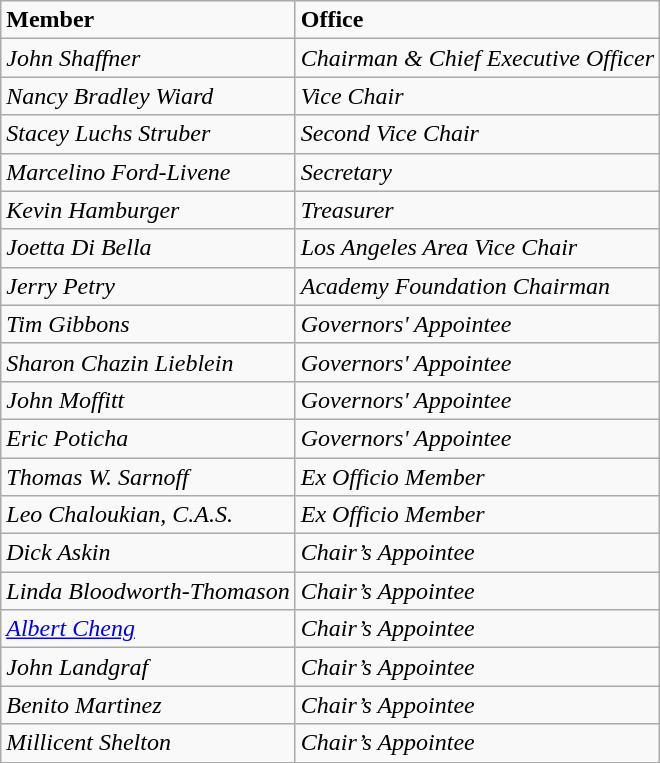<table class="wikitable">
<tr>
<td><strong>Member</strong></td>
<td><strong>Office</strong></td>
</tr>
<tr>
<td><em>John Shaffner</em></td>
<td><em>Chairman & Chief Executive Officer</em></td>
</tr>
<tr>
<td><em>Nancy Bradley Wiard</em></td>
<td><em>Vice Chair</em></td>
</tr>
<tr>
<td><em>Stacey Luchs Struber</em></td>
<td><em>Second Vice Chair</em></td>
</tr>
<tr>
<td><em>Marcelino Ford-Livene</em></td>
<td><em>Secretary</em></td>
</tr>
<tr>
<td><em>Kevin Hamburger</em></td>
<td><em>Treasurer</em></td>
</tr>
<tr>
<td><em>Joetta Di Bella</em></td>
<td><em>Los Angeles Area Vice Chair</em></td>
</tr>
<tr>
<td><em>Jerry Petry</em></td>
<td><em>Academy Foundation Chairman</em></td>
</tr>
<tr>
<td><em>Tim Gibbons</em></td>
<td><em>Governors' Appointee</em></td>
</tr>
<tr>
<td><em>Sharon Chazin Lieblein</em></td>
<td><em>Governors' Appointee</em></td>
</tr>
<tr>
<td><em>John Moffitt</em></td>
<td><em>Governors' Appointee</em></td>
</tr>
<tr>
<td><em>Eric Poticha</em></td>
<td><em>Governors' Appointee</em></td>
</tr>
<tr>
<td><em>Thomas W. Sarnoff</em></td>
<td><em>Ex Officio Member</em></td>
</tr>
<tr>
<td><em>Leo Chaloukian, C.A.S.</em></td>
<td><em>Ex Officio Member</em></td>
</tr>
<tr>
<td><em>Dick Askin</em></td>
<td><em>Chair’s Appointee</em></td>
</tr>
<tr>
<td><em>Linda Bloodworth-Thomason</em></td>
<td><em>Chair’s Appointee</em></td>
</tr>
<tr>
<td><em><a href='#'>Albert Cheng</a></em></td>
<td><em>Chair’s Appointee</em></td>
</tr>
<tr>
<td><em>John Landgraf</em></td>
<td><em>Chair’s Appointee</em></td>
</tr>
<tr>
<td><em>Benito Martinez</em></td>
<td><em>Chair’s Appointee</em></td>
</tr>
<tr>
<td><em>Millicent Shelton</em></td>
<td><em>Chair’s Appointee</em></td>
</tr>
<tr>
</tr>
</table>
